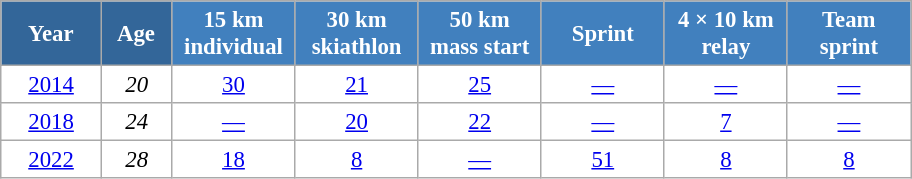<table class="wikitable" style="font-size:95%; text-align:center; border:grey solid 1px; border-collapse:collapse; background:#ffffff;">
<tr>
<th style="background-color:#369; color:white; width:60px;"> Year </th>
<th style="background-color:#369; color:white; width:40px;"> Age </th>
<th style="background-color:#4180be; color:white; width:75px;"> 15 km <br> individual </th>
<th style="background-color:#4180be; color:white; width:75px;"> 30 km <br> skiathlon </th>
<th style="background-color:#4180be; color:white; width:75px;"> 50 km <br> mass start </th>
<th style="background-color:#4180be; color:white; width:75px;"> Sprint </th>
<th style="background-color:#4180be; color:white; width:75px;"> 4 × 10 km <br> relay </th>
<th style="background-color:#4180be; color:white; width:75px;"> Team <br> sprint </th>
</tr>
<tr>
<td><a href='#'>2014</a></td>
<td><em>20</em></td>
<td><a href='#'>30</a></td>
<td><a href='#'>21</a></td>
<td><a href='#'>25</a></td>
<td><a href='#'>—</a></td>
<td><a href='#'>—</a></td>
<td><a href='#'>—</a></td>
</tr>
<tr>
<td><a href='#'>2018</a></td>
<td><em>24</em></td>
<td><a href='#'>—</a></td>
<td><a href='#'>20</a></td>
<td><a href='#'>22</a></td>
<td><a href='#'>—</a></td>
<td><a href='#'>7</a></td>
<td><a href='#'>—</a></td>
</tr>
<tr>
<td><a href='#'>2022</a></td>
<td><em>28</em></td>
<td><a href='#'>18</a></td>
<td><a href='#'>8</a></td>
<td><a href='#'>—</a></td>
<td><a href='#'>51</a></td>
<td><a href='#'>8</a></td>
<td><a href='#'>8</a></td>
</tr>
</table>
